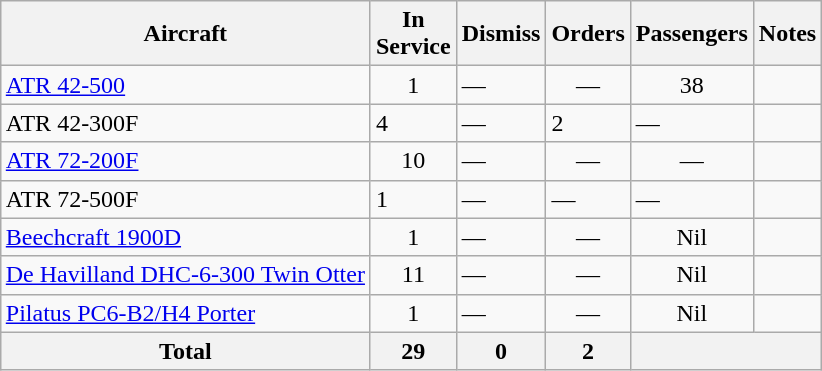<table class="wikitable" style="margin:0.5em auto">
<tr>
<th>Aircraft</th>
<th>In<br>Service</th>
<th>Dismiss</th>
<th>Orders</th>
<th>Passengers</th>
<th>Notes</th>
</tr>
<tr>
<td><a href='#'>ATR 42-500</a></td>
<td align="center">1</td>
<td>—</td>
<td align="center">—</td>
<td align="center">38</td>
<td></td>
</tr>
<tr>
<td>ATR 42-300F</td>
<td>4</td>
<td>—</td>
<td>2</td>
<td>—</td>
<td></td>
</tr>
<tr>
<td><a href='#'>ATR 72-200F</a></td>
<td align="center">10</td>
<td>—</td>
<td align="center">—</td>
<td align="center">—</td>
<td></td>
</tr>
<tr>
<td>ATR 72-500F</td>
<td>1</td>
<td>—</td>
<td>—</td>
<td>—</td>
<td></td>
</tr>
<tr>
<td><a href='#'>Beechcraft 1900D</a></td>
<td align="center">1</td>
<td>—</td>
<td align="center">—</td>
<td align="center">Nil</td>
<td></td>
</tr>
<tr>
<td><a href='#'>De Havilland DHC-6-300 Twin Otter</a></td>
<td align="center">11</td>
<td>—</td>
<td align="center">—</td>
<td align="center">Nil</td>
<td></td>
</tr>
<tr>
<td><a href='#'>Pilatus PC6-B2/H4 Porter</a></td>
<td align="center">1</td>
<td>—</td>
<td align="center">—</td>
<td align="center">Nil</td>
<td></td>
</tr>
<tr>
<th>Total</th>
<th>29</th>
<th>0</th>
<th>2</th>
<th colspan="2"></th>
</tr>
</table>
